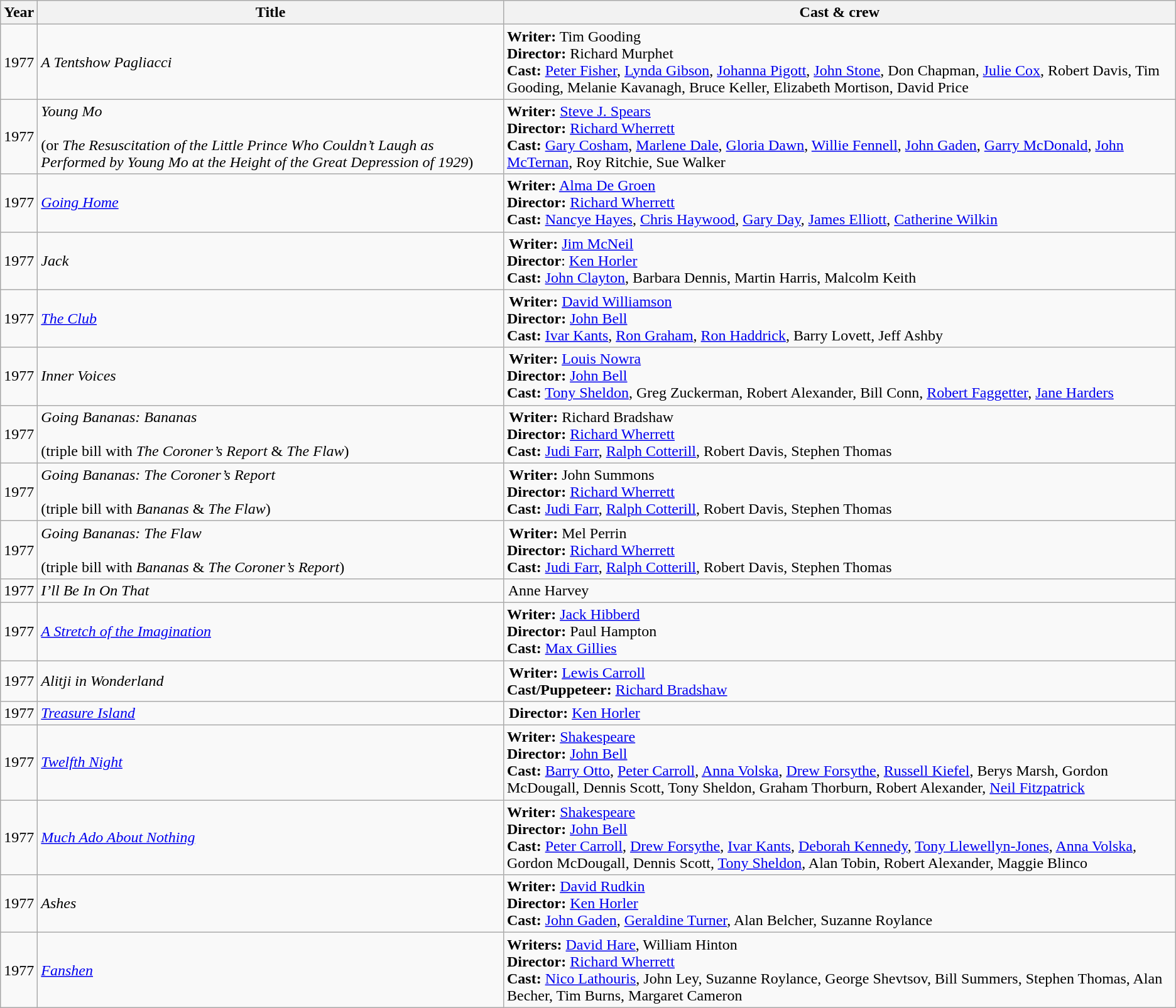<table class="wikitable sortable">
<tr>
<th>Year</th>
<th>Title</th>
<th>Cast & crew</th>
</tr>
<tr>
<td>1977</td>
<td><em>A Tentshow Pagliacci</em></td>
<td><strong>Writer:</strong> Tim Gooding<br><strong>Director:</strong> Richard Murphet<br><strong>Cast:</strong> <a href='#'>Peter Fisher</a>, <a href='#'>Lynda Gibson</a>, <a href='#'>Johanna Pigott</a>, <a href='#'>John Stone</a>, Don Chapman, <a href='#'>Julie Cox</a>, Robert Davis, Tim Gooding, Melanie Kavanagh, Bruce Keller, Elizabeth Mortison, David Price</td>
</tr>
<tr>
<td>1977</td>
<td><em>Young Mo</em><br><br>(or <em>The Resuscitation of the Little Prince Who Couldn’t Laugh as Performed by Young Mo at the Height of the Great Depression of 1929</em>)</td>
<td><strong>Writer:</strong> <a href='#'>Steve J. Spears</a><br><strong>Director:</strong> <a href='#'>Richard Wherrett</a><br><strong>Cast:</strong> <a href='#'>Gary Cosham</a>, <a href='#'>Marlene Dale</a>, <a href='#'>Gloria Dawn</a>, <a href='#'>Willie Fennell</a>, <a href='#'>John Gaden</a>, <a href='#'>Garry McDonald</a>, <a href='#'>John McTernan</a>, Roy Ritchie, Sue Walker</td>
</tr>
<tr>
<td>1977</td>
<td><em><a href='#'>Going Home</a></em></td>
<td><strong>Writer:</strong> <a href='#'>Alma De Groen</a><br><strong>Director:</strong> <a href='#'>Richard Wherrett</a><br><strong>Cast:</strong> <a href='#'>Nancye Hayes</a>, <a href='#'>Chris Haywood</a>, <a href='#'>Gary Day</a>, <a href='#'>James Elliott</a>, <a href='#'>Catherine Wilkin</a></td>
</tr>
<tr>
<td>1977</td>
<td><em>Jack</em> </td>
<td> <strong>Writer:</strong> <a href='#'>Jim McNeil</a><br><strong>Director</strong>: <a href='#'>Ken Horler</a><br><strong>Cast:</strong> <a href='#'>John Clayton</a>, Barbara Dennis, Martin Harris, Malcolm Keith</td>
</tr>
<tr>
<td>1977</td>
<td><em><a href='#'>The Club</a> </em></td>
<td> <strong>Writer:</strong> <a href='#'>David Williamson</a><br><strong>Director:</strong> <a href='#'>John Bell</a><br><strong>Cast:</strong> <a href='#'>Ivar Kants</a>, <a href='#'>Ron Graham</a>, <a href='#'>Ron Haddrick</a>, Barry Lovett, Jeff Ashby</td>
</tr>
<tr>
<td>1977</td>
<td><em>Inner Voices</em> </td>
<td> <strong>Writer:</strong> <a href='#'>Louis Nowra</a><br><strong>Director:</strong> <a href='#'>John Bell</a><br><strong>Cast:</strong> <a href='#'>Tony Sheldon</a>, Greg Zuckerman, Robert Alexander, Bill Conn, <a href='#'>Robert Faggetter</a>, <a href='#'>Jane Harders</a></td>
</tr>
<tr>
<td>1977</td>
<td><em>Going Bananas: Bananas</em><br><br>(triple bill with <em>The Coroner’s Report</em> & <em>The Flaw</em>)</td>
<td> <strong>Writer:</strong> Richard Bradshaw<br><strong>Director:</strong> <a href='#'>Richard Wherrett</a><br><strong>Cast:</strong> <a href='#'>Judi Farr</a>, <a href='#'>Ralph Cotterill</a>, Robert Davis, Stephen Thomas</td>
</tr>
<tr>
<td>1977</td>
<td><em>Going Bananas: The Coroner’s Report</em><br><br>(triple bill with <em>Bananas</em> & <em>The Flaw</em>) </td>
<td> <strong>Writer:</strong> John Summons<br><strong>Director:</strong> <a href='#'>Richard Wherrett</a><br><strong>Cast:</strong> <a href='#'>Judi Farr</a>, <a href='#'>Ralph Cotterill</a>, Robert Davis, Stephen Thomas</td>
</tr>
<tr>
<td>1977</td>
<td><em>Going Bananas: The Flaw</em><br><br>(triple bill with <em>Bananas</em> & <em>The Coroner’s Report</em>)</td>
<td> <strong>Writer:</strong> Mel Perrin<br><strong>Director:</strong> <a href='#'>Richard Wherrett</a><br><strong>Cast:</strong> <a href='#'>Judi Farr</a>, <a href='#'>Ralph Cotterill</a>, Robert Davis, Stephen Thomas</td>
</tr>
<tr>
<td>1977</td>
<td><em>I’ll Be In On That </em></td>
<td> Anne Harvey</td>
</tr>
<tr>
<td>1977</td>
<td><em><a href='#'>A Stretch of the Imagination</a> </em></td>
<td><strong>Writer:</strong> <a href='#'>Jack Hibberd</a><br><strong>Director:</strong> Paul Hampton<br><strong>Cast:</strong> <a href='#'>Max Gillies</a></td>
</tr>
<tr>
<td>1977</td>
<td><em>Alitji in Wonderland</em> </td>
<td> <strong>Writer:</strong> <a href='#'>Lewis Carroll</a><br><strong>Cast/Puppeteer:</strong> <a href='#'>Richard Bradshaw</a></td>
</tr>
<tr>
<td>1977</td>
<td><em><a href='#'>Treasure Island</a></em> </td>
<td> <strong>Director:</strong> <a href='#'>Ken Horler</a></td>
</tr>
<tr>
<td>1977</td>
<td><em><a href='#'>Twelfth Night</a></em></td>
<td><strong>Writer:</strong> <a href='#'>Shakespeare</a><br><strong>Director:</strong> <a href='#'>John Bell</a><br><strong>Cast:</strong> <a href='#'>Barry Otto</a>, <a href='#'>Peter Carroll</a>, <a href='#'>Anna Volska</a>, <a href='#'>Drew Forsythe</a>, <a href='#'>Russell Kiefel</a>, Berys Marsh, Gordon McDougall, Dennis Scott, Tony Sheldon, Graham Thorburn, Robert Alexander, <a href='#'>Neil Fitzpatrick</a></td>
</tr>
<tr>
<td>1977</td>
<td><em><a href='#'>Much Ado About Nothing</a></em></td>
<td><strong>Writer:</strong> <a href='#'>Shakespeare</a><br><strong>Director:</strong> <a href='#'>John Bell</a><br><strong>Cast:</strong> <a href='#'>Peter Carroll</a>, <a href='#'>Drew Forsythe</a>, <a href='#'>Ivar Kants</a>, <a href='#'>Deborah Kennedy</a>, <a href='#'>Tony Llewellyn-Jones</a>, <a href='#'>Anna Volska</a>, Gordon McDougall, Dennis Scott, <a href='#'>Tony Sheldon</a>, Alan Tobin, Robert Alexander, Maggie Blinco</td>
</tr>
<tr>
<td>1977</td>
<td><em>Ashes</em></td>
<td><strong>Writer:</strong> <a href='#'>David Rudkin</a><br><strong>Director:</strong> <a href='#'>Ken Horler</a><br><strong>Cast:</strong> <a href='#'>John Gaden</a>, <a href='#'>Geraldine Turner</a>, Alan Belcher, Suzanne Roylance</td>
</tr>
<tr>
<td>1977</td>
<td><em><a href='#'>Fanshen</a></em></td>
<td><strong>Writers:</strong> <a href='#'>David Hare</a>, William Hinton<br><strong>Director:</strong> <a href='#'>Richard Wherrett</a><br><strong>Cast:</strong> <a href='#'>Nico Lathouris</a>, John Ley, Suzanne Roylance, George Shevtsov, Bill Summers, Stephen Thomas, Alan Becher, Tim Burns, Margaret Cameron</td>
</tr>
</table>
